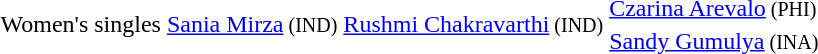<table>
<tr>
<td rowspan=2>Women's singles</td>
<td rowspan=2> <a href='#'>Sania Mirza</a><small> (IND)</small></td>
<td rowspan=2> <a href='#'>Rushmi Chakravarthi</a><small> (IND)</small></td>
<td> <a href='#'>Czarina Arevalo</a><small> (PHI)</small></td>
</tr>
<tr>
<td> <a href='#'>Sandy Gumulya</a><small> (INA)</small></td>
</tr>
</table>
